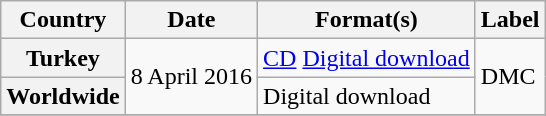<table class="wikitable plainrowheaders">
<tr>
<th scope="col">Country</th>
<th scope="col">Date</th>
<th scope="col">Format(s)</th>
<th scope="col">Label</th>
</tr>
<tr>
<th scope="row">Turkey</th>
<td rowspan="2">8 April 2016</td>
<td><a href='#'>CD</a> <a href='#'>Digital download</a></td>
<td rowspan="2">DMC</td>
</tr>
<tr>
<th scope="row">Worldwide</th>
<td>Digital download</td>
</tr>
<tr>
</tr>
</table>
